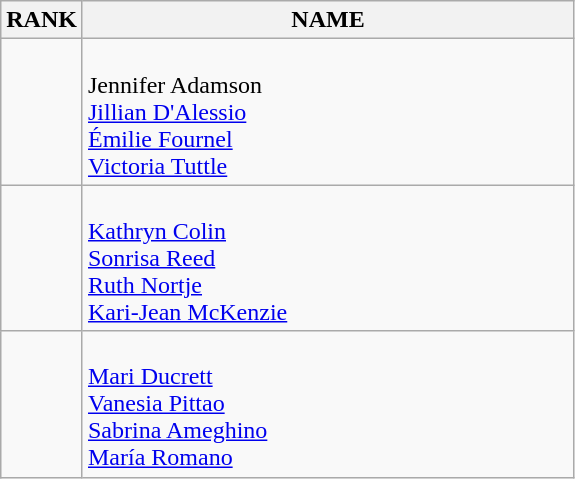<table class="wikitable">
<tr>
<th>RANK</th>
<th style="width: 20em">NAME</th>
</tr>
<tr>
<td align="center"></td>
<td><strong></strong><br>Jennifer Adamson<br><a href='#'>Jillian D'Alessio</a><br><a href='#'>Émilie Fournel</a><br><a href='#'>Victoria Tuttle</a></td>
</tr>
<tr>
<td align="center"></td>
<td><strong></strong><br><a href='#'>Kathryn Colin</a><br><a href='#'>Sonrisa Reed</a><br><a href='#'>Ruth Nortje</a><br><a href='#'>Kari-Jean McKenzie</a></td>
</tr>
<tr>
<td align="center"></td>
<td><strong></strong><br><a href='#'>Mari Ducrett</a><br><a href='#'>Vanesia Pittao</a><br><a href='#'>Sabrina Ameghino</a><br><a href='#'>María Romano</a></td>
</tr>
</table>
